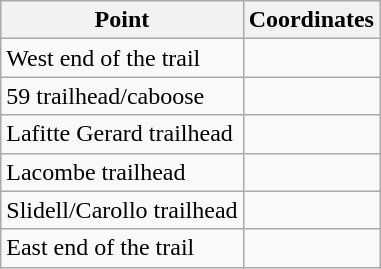<table class="wikitable">
<tr>
<th>Point</th>
<th>Coordinates</th>
</tr>
<tr>
<td>West end of the trail</td>
<td></td>
</tr>
<tr>
<td>59 trailhead/caboose</td>
<td></td>
</tr>
<tr>
<td>Lafitte Gerard trailhead</td>
<td></td>
</tr>
<tr>
<td>Lacombe trailhead</td>
<td></td>
</tr>
<tr>
<td>Slidell/Carollo trailhead</td>
<td></td>
</tr>
<tr>
<td>East end of the trail</td>
<td></td>
</tr>
</table>
